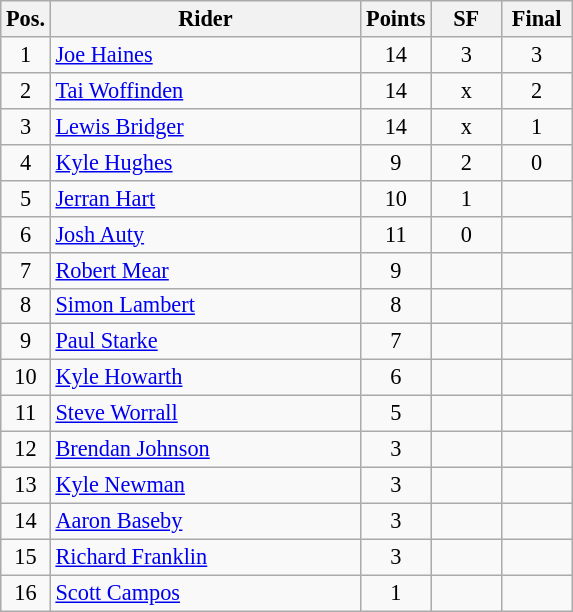<table class=wikitable style="font-size:93%;">
<tr>
<th width=25px>Pos.</th>
<th width=200px>Rider</th>
<th width=40px>Points</th>
<th width=40px>SF</th>
<th width=40px>Final</th>
</tr>
<tr align=center>
<td>1</td>
<td align=left><a href='#'>Joe Haines</a></td>
<td>14</td>
<td>3</td>
<td>3</td>
</tr>
<tr align=center>
<td>2</td>
<td align=left><a href='#'>Tai Woffinden</a></td>
<td>14</td>
<td>x</td>
<td>2</td>
</tr>
<tr align=center>
<td>3</td>
<td align=left><a href='#'>Lewis Bridger</a></td>
<td>14</td>
<td>x</td>
<td>1</td>
</tr>
<tr align=center>
<td>4</td>
<td align=left><a href='#'>Kyle Hughes</a></td>
<td>9</td>
<td>2</td>
<td>0</td>
</tr>
<tr align=center>
<td>5</td>
<td align=left><a href='#'>Jerran Hart</a></td>
<td>10</td>
<td>1</td>
<td></td>
</tr>
<tr align=center>
<td>6</td>
<td align=left><a href='#'>Josh Auty</a></td>
<td>11</td>
<td>0</td>
<td></td>
</tr>
<tr align=center>
<td>7</td>
<td align=left><a href='#'>Robert Mear</a></td>
<td>9</td>
<td></td>
<td></td>
</tr>
<tr align=center>
<td>8</td>
<td align=left><a href='#'>Simon Lambert</a></td>
<td>8</td>
<td></td>
<td></td>
</tr>
<tr align=center>
<td>9</td>
<td align=left><a href='#'>Paul Starke</a></td>
<td>7</td>
<td></td>
<td></td>
</tr>
<tr align=center>
<td>10</td>
<td align=left><a href='#'>Kyle Howarth</a></td>
<td>6</td>
<td></td>
<td></td>
</tr>
<tr align=center>
<td>11</td>
<td align=left><a href='#'>Steve Worrall</a></td>
<td>5</td>
<td></td>
<td></td>
</tr>
<tr align=center>
<td>12</td>
<td align=left><a href='#'>Brendan Johnson</a></td>
<td>3</td>
<td></td>
<td></td>
</tr>
<tr align=center>
<td>13</td>
<td align=left><a href='#'>Kyle Newman</a></td>
<td>3</td>
<td></td>
<td></td>
</tr>
<tr align=center>
<td>14</td>
<td align=left><a href='#'>Aaron Baseby</a></td>
<td>3</td>
<td></td>
<td></td>
</tr>
<tr align=center>
<td>15</td>
<td align=left><a href='#'>Richard Franklin</a></td>
<td>3</td>
<td></td>
<td></td>
</tr>
<tr align=center>
<td>16</td>
<td align=left><a href='#'>Scott Campos</a></td>
<td>1</td>
<td></td>
<td></td>
</tr>
</table>
